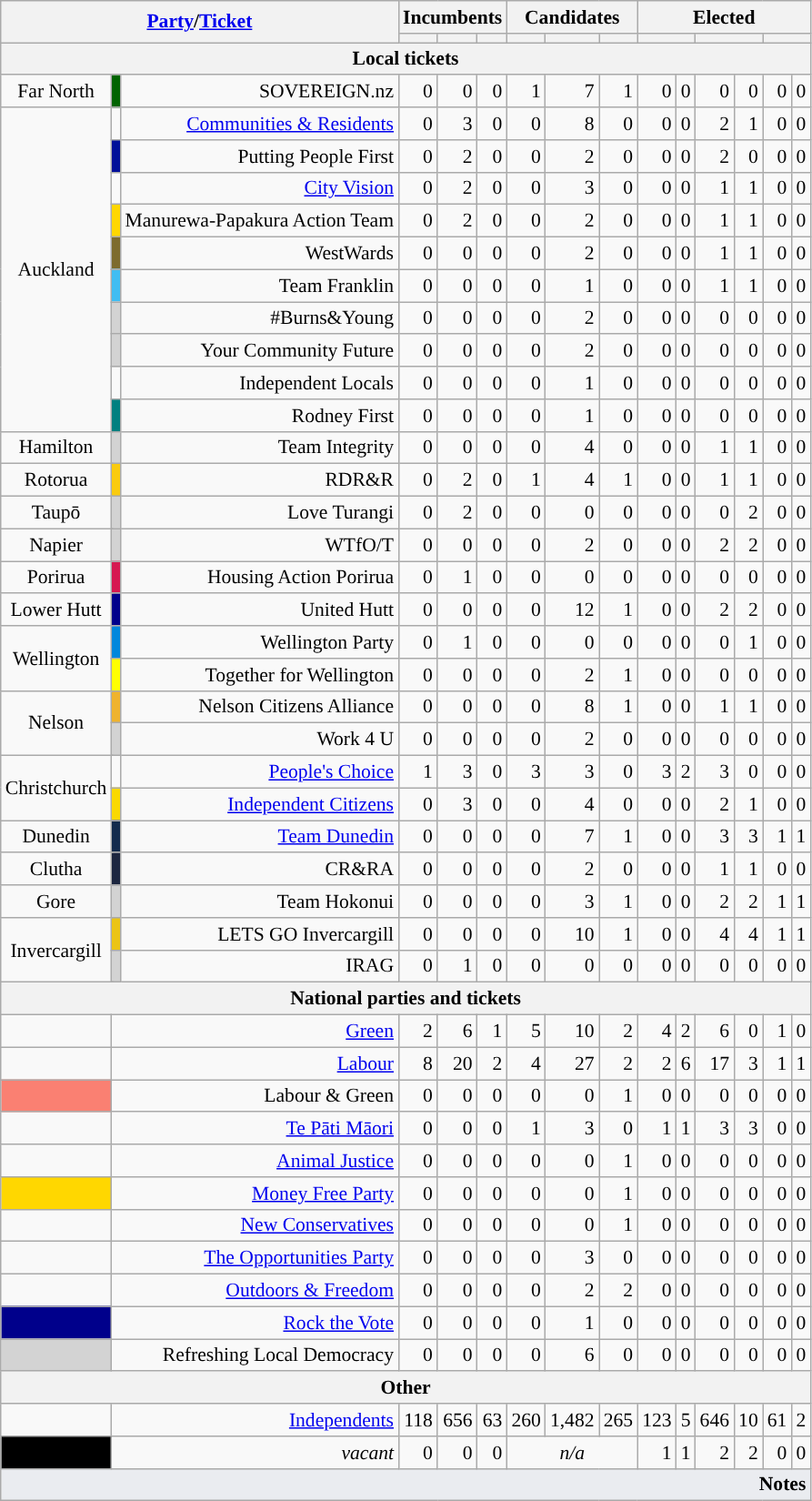<table class="wikitable sortable" style="text-align:right;font-size:90%">
<tr>
<th rowspan="2" colspan="4"><a href='#'>Party</a>/<a href='#'>Ticket</a></th>
<th colspan="3">Incumbents</th>
<th colspan="3">Candidates</th>
<th colspan="6">Elected</th>
</tr>
<tr>
<th></th>
<th></th>
<th></th>
<th></th>
<th></th>
<th></th>
<th colspan="2"></th>
<th colspan="2"></th>
<th colspan="2"></th>
</tr>
<tr>
<th colspan="16">Local tickets</th>
</tr>
<tr>
<td colspan="2" style="text-align:center">Far North</td>
<td style="background:darkgreen"></td>
<td>SOVEREIGN.nz</td>
<td>0</td>
<td>0</td>
<td>0</td>
<td>1</td>
<td>7</td>
<td>1</td>
<td>0</td>
<td> 0</td>
<td>0</td>
<td> 0</td>
<td>0</td>
<td> 0</td>
</tr>
<tr>
<td rowspan="10" colspan="2" style="text-align:center">Auckland</td>
<td></td>
<td><a href='#'>Communities & Residents</a></td>
<td>0</td>
<td>3</td>
<td>0</td>
<td>0</td>
<td>8</td>
<td>0</td>
<td>0</td>
<td> 0</td>
<td>2</td>
<td> 1</td>
<td>0</td>
<td> 0</td>
</tr>
<tr>
<td style="background:#000f99"></td>
<td>Putting People First</td>
<td>0</td>
<td>2</td>
<td>0</td>
<td>0</td>
<td>2</td>
<td>0</td>
<td>0</td>
<td> 0</td>
<td>2</td>
<td> 0</td>
<td>0</td>
<td> 0</td>
</tr>
<tr>
<td></td>
<td><a href='#'>City Vision</a></td>
<td>0</td>
<td>2</td>
<td>0</td>
<td>0</td>
<td>3</td>
<td>0</td>
<td>0</td>
<td> 0</td>
<td>1</td>
<td> 1</td>
<td>0</td>
<td> 0</td>
</tr>
<tr>
<td style="background:#ffd700"></td>
<td>Manurewa-Papakura Action Team</td>
<td>0</td>
<td>2</td>
<td>0</td>
<td>0</td>
<td>2</td>
<td>0</td>
<td>0</td>
<td> 0</td>
<td>1</td>
<td> 1</td>
<td>0</td>
<td> 0</td>
</tr>
<tr>
<td style="background:#7d6b2d"></td>
<td>WestWards</td>
<td>0</td>
<td>0</td>
<td>0</td>
<td>0</td>
<td>2</td>
<td>0</td>
<td>0</td>
<td> 0</td>
<td>1</td>
<td> 1</td>
<td>0</td>
<td> 0</td>
</tr>
<tr>
<td style="background:#40bdf2"></td>
<td>Team Franklin</td>
<td>0</td>
<td>0</td>
<td>0</td>
<td>0</td>
<td>1</td>
<td>0</td>
<td>0</td>
<td> 0</td>
<td>1</td>
<td> 1</td>
<td>0</td>
<td> 0</td>
</tr>
<tr>
<td style="background:lightgrey"></td>
<td>#Burns&Young</td>
<td>0</td>
<td>0</td>
<td>0</td>
<td>0</td>
<td>2</td>
<td>0</td>
<td>0</td>
<td> 0</td>
<td>0</td>
<td> 0</td>
<td>0</td>
<td> 0</td>
</tr>
<tr>
<td style="background:lightgrey"></td>
<td>Your Community Future</td>
<td>0</td>
<td>0</td>
<td>0</td>
<td>0</td>
<td>2</td>
<td>0</td>
<td>0</td>
<td> 0</td>
<td>0</td>
<td> 0</td>
<td>0</td>
<td> 0</td>
</tr>
<tr>
<td style="background:"></td>
<td>Independent Locals</td>
<td>0</td>
<td>0</td>
<td>0</td>
<td>0</td>
<td>1</td>
<td>0</td>
<td>0</td>
<td> 0</td>
<td>0</td>
<td> 0</td>
<td>0</td>
<td> 0</td>
</tr>
<tr>
<td style="background:teal"></td>
<td>Rodney First</td>
<td>0</td>
<td>0</td>
<td>0</td>
<td>0</td>
<td>1</td>
<td>0</td>
<td>0</td>
<td> 0</td>
<td>0</td>
<td> 0</td>
<td>0</td>
<td> 0</td>
</tr>
<tr>
<td colspan="2" style="text-align:center">Hamilton</td>
<td style="background:lightgrey"></td>
<td>Team Integrity</td>
<td>0</td>
<td>0</td>
<td>0</td>
<td>0</td>
<td>4</td>
<td>0</td>
<td>0</td>
<td> 0</td>
<td>1</td>
<td> 1</td>
<td>0</td>
<td> 0</td>
</tr>
<tr>
<td colspan="2" style="text-align:center">Rotorua</td>
<td style="background:#facb0e"></td>
<td>RDR&R</td>
<td>0</td>
<td>2</td>
<td>0</td>
<td>1</td>
<td>4</td>
<td>1</td>
<td>0</td>
<td> 0</td>
<td>1</td>
<td> 1</td>
<td>0</td>
<td> 0</td>
</tr>
<tr>
<td colspan="2" style="text-align:center">Taupō</td>
<td style="background:lightgrey"></td>
<td>Love Turangi</td>
<td>0</td>
<td>2</td>
<td>0</td>
<td>0</td>
<td>0</td>
<td>0</td>
<td>0</td>
<td> 0</td>
<td>0</td>
<td> 2</td>
<td>0</td>
<td> 0</td>
</tr>
<tr>
<td colspan="2" style="text-align:center">Napier</td>
<td style="background:lightgrey"></td>
<td>WTfO/T</td>
<td>0</td>
<td>0</td>
<td>0</td>
<td>0</td>
<td>2</td>
<td>0</td>
<td>0</td>
<td> 0</td>
<td>2</td>
<td> 2</td>
<td>0</td>
<td> 0</td>
</tr>
<tr>
<td colspan="2" style="text-align:center">Porirua</td>
<td style="background:#d61851"></td>
<td>Housing Action Porirua</td>
<td>0</td>
<td>1</td>
<td>0</td>
<td>0</td>
<td>0</td>
<td>0</td>
<td>0</td>
<td> 0</td>
<td>0</td>
<td> 0</td>
<td>0</td>
<td> 0</td>
</tr>
<tr>
<td colspan="2" style="text-align:center">Lower Hutt</td>
<td style="background:darkblue"></td>
<td>United Hutt</td>
<td>0</td>
<td>0</td>
<td>0</td>
<td>0</td>
<td>12</td>
<td>1</td>
<td>0</td>
<td> 0</td>
<td>2</td>
<td> 2</td>
<td>0</td>
<td> 0</td>
</tr>
<tr>
<td rowspan="2" colspan="2" style="text-align:center">Wellington</td>
<td style="background:#0087DC"></td>
<td>Wellington Party</td>
<td>0</td>
<td>1</td>
<td>0</td>
<td>0</td>
<td>0</td>
<td>0</td>
<td>0</td>
<td> 0</td>
<td>0</td>
<td> 1</td>
<td>0</td>
<td> 0</td>
</tr>
<tr>
<td style="background:yellow"></td>
<td>Together for Wellington</td>
<td>0</td>
<td>0</td>
<td>0</td>
<td>0</td>
<td>2</td>
<td>1</td>
<td>0</td>
<td> 0</td>
<td>0</td>
<td> 0</td>
<td>0</td>
<td> 0</td>
</tr>
<tr>
<td rowspan="2" colspan="2" style="text-align:center">Nelson</td>
<td style="background:#efb32e"></td>
<td>Nelson Citizens Alliance</td>
<td>0</td>
<td>0</td>
<td>0</td>
<td>0</td>
<td>8</td>
<td>1</td>
<td>0</td>
<td> 0</td>
<td>1</td>
<td> 1</td>
<td>0</td>
<td> 0</td>
</tr>
<tr>
<td style="background:lightgrey"></td>
<td>Work 4 U</td>
<td>0</td>
<td>0</td>
<td>0</td>
<td>0</td>
<td>2</td>
<td>0</td>
<td>0</td>
<td> 0</td>
<td>0</td>
<td> 0</td>
<td>0</td>
<td> 0</td>
</tr>
<tr>
<td rowspan="2" colspan="2" style="text-align:center">Christchurch</td>
<td></td>
<td><a href='#'>People's Choice</a></td>
<td>1</td>
<td>3</td>
<td>0</td>
<td>3</td>
<td>3</td>
<td>0</td>
<td>3</td>
<td> 2</td>
<td>3</td>
<td> 0</td>
<td>0</td>
<td> 0</td>
</tr>
<tr>
<td style="background:#fad900"></td>
<td><a href='#'>Independent Citizens</a></td>
<td>0</td>
<td>3</td>
<td>0</td>
<td>0</td>
<td>4</td>
<td>0</td>
<td>0</td>
<td> 0</td>
<td>2</td>
<td> 1</td>
<td>0</td>
<td> 0</td>
</tr>
<tr>
<td colspan="2" style="text-align:center">Dunedin</td>
<td style="background:#132b4d"></td>
<td><a href='#'>Team Dunedin</a></td>
<td>0</td>
<td>0</td>
<td>0</td>
<td>0</td>
<td>7</td>
<td>1</td>
<td>0</td>
<td> 0</td>
<td>3</td>
<td> 3</td>
<td>1</td>
<td> 1</td>
</tr>
<tr>
<td colspan="2" style="text-align:center">Clutha</td>
<td style="background:#1c2640"></td>
<td>CR&RA</td>
<td>0</td>
<td>0</td>
<td>0</td>
<td>0</td>
<td>2</td>
<td>0</td>
<td>0</td>
<td> 0</td>
<td>1</td>
<td> 1</td>
<td>0</td>
<td> 0</td>
</tr>
<tr>
<td colspan="2" style="text-align:center">Gore</td>
<td style="background:lightgrey"></td>
<td>Team Hokonui</td>
<td>0</td>
<td>0</td>
<td>0</td>
<td>0</td>
<td>3</td>
<td>1</td>
<td>0</td>
<td> 0</td>
<td>2</td>
<td> 2</td>
<td>1</td>
<td> 1</td>
</tr>
<tr>
<td rowspan="2" colspan="2" style="text-align:center">Invercargill</td>
<td style="background:#ebc415"></td>
<td>LETS GO Invercargill</td>
<td>0</td>
<td>0</td>
<td>0</td>
<td>0</td>
<td>10</td>
<td>1</td>
<td>0</td>
<td> 0</td>
<td>4</td>
<td> 4</td>
<td>1</td>
<td> 1</td>
</tr>
<tr>
<td style="background:lightgrey"></td>
<td>IRAG</td>
<td>0</td>
<td>1</td>
<td>0</td>
<td>0</td>
<td>0</td>
<td>0</td>
<td>0</td>
<td> 0</td>
<td>0</td>
<td> 0</td>
<td>0</td>
<td> 0</td>
</tr>
<tr>
<th colspan="16">National parties and tickets</th>
</tr>
<tr>
<td></td>
<td colspan="3"><a href='#'>Green</a></td>
<td>2</td>
<td>6</td>
<td>1</td>
<td>5</td>
<td>10</td>
<td>2</td>
<td>4</td>
<td> 2</td>
<td>6</td>
<td> 0</td>
<td>1</td>
<td> 0</td>
</tr>
<tr>
<td></td>
<td colspan="3"><a href='#'>Labour</a></td>
<td>8</td>
<td>20</td>
<td>2</td>
<td>4</td>
<td>27</td>
<td>2</td>
<td>2</td>
<td> 6</td>
<td>17</td>
<td> 3</td>
<td>1</td>
<td> 1</td>
</tr>
<tr>
<td style="background:salmon"></td>
<td colspan="3">Labour & Green</td>
<td>0</td>
<td>0</td>
<td>0</td>
<td>0</td>
<td>0</td>
<td>1</td>
<td>0</td>
<td> 0</td>
<td>0</td>
<td> 0</td>
<td>0</td>
<td> 0</td>
</tr>
<tr>
<td></td>
<td colspan="3"><a href='#'>Te Pāti Māori</a></td>
<td>0</td>
<td>0</td>
<td>0</td>
<td>1</td>
<td>3</td>
<td>0</td>
<td>1</td>
<td> 1</td>
<td>3</td>
<td> 3</td>
<td>0</td>
<td> 0</td>
</tr>
<tr>
<td></td>
<td colspan="3"><a href='#'>Animal Justice</a></td>
<td>0</td>
<td>0</td>
<td>0</td>
<td>0</td>
<td>0</td>
<td>1</td>
<td>0</td>
<td> 0</td>
<td>0</td>
<td> 0</td>
<td>0</td>
<td> 0</td>
</tr>
<tr>
<td style="background:gold"></td>
<td colspan="3"><a href='#'>Money Free Party</a></td>
<td>0</td>
<td>0</td>
<td>0</td>
<td>0</td>
<td>0</td>
<td>1</td>
<td>0</td>
<td> 0</td>
<td>0</td>
<td> 0</td>
<td>0</td>
<td> 0</td>
</tr>
<tr>
<td></td>
<td colspan="3"><a href='#'>New Conservatives</a></td>
<td>0</td>
<td>0</td>
<td>0</td>
<td>0</td>
<td>0</td>
<td>1</td>
<td>0</td>
<td> 0</td>
<td>0</td>
<td> 0</td>
<td>0</td>
<td> 0</td>
</tr>
<tr>
<td></td>
<td colspan="3"><a href='#'>The Opportunities Party</a></td>
<td>0</td>
<td>0</td>
<td>0</td>
<td>0</td>
<td>3</td>
<td>0</td>
<td>0</td>
<td> 0</td>
<td>0</td>
<td> 0</td>
<td>0</td>
<td> 0</td>
</tr>
<tr>
<td></td>
<td colspan="3"><a href='#'>Outdoors & Freedom</a></td>
<td>0</td>
<td>0</td>
<td>0</td>
<td>0</td>
<td>2</td>
<td>2</td>
<td>0</td>
<td> 0</td>
<td>0</td>
<td> 0</td>
<td>0</td>
<td> 0</td>
</tr>
<tr>
<td style="background:darkblue"></td>
<td colspan="3"><a href='#'>Rock the Vote</a></td>
<td>0</td>
<td>0</td>
<td>0</td>
<td>0</td>
<td>1</td>
<td>0</td>
<td>0</td>
<td> 0</td>
<td>0</td>
<td> 0</td>
<td>0</td>
<td> 0</td>
</tr>
<tr>
<td style="background:lightgrey"></td>
<td colspan="3">Refreshing Local Democracy</td>
<td>0</td>
<td>0</td>
<td>0</td>
<td>0</td>
<td>6</td>
<td>0</td>
<td>0</td>
<td> 0</td>
<td>0</td>
<td> 0</td>
<td>0</td>
<td> 0</td>
</tr>
<tr>
<th colspan="16">Other</th>
</tr>
<tr>
<td></td>
<td colspan="3"><a href='#'>Independents</a></td>
<td>118</td>
<td>656</td>
<td>63</td>
<td>260</td>
<td data-sort-value=1458>1,482</td>
<td>265</td>
<td>123</td>
<td> 5</td>
<td>646</td>
<td> 10</td>
<td>61</td>
<td> 2</td>
</tr>
<tr>
<td style="background:black"></td>
<td colspan="3"><em>vacant</em></td>
<td>0</td>
<td>0</td>
<td>0</td>
<td colspan="3" style="text-align:center"><em>n/a</em></td>
<td>1</td>
<td> 1</td>
<td>2</td>
<td> 2</td>
<td>0</td>
<td> 0</td>
</tr>
<tr>
<td colspan="16" style="background:#eaecf0"><div><strong>Notes</strong><div></div></div></td>
</tr>
</table>
